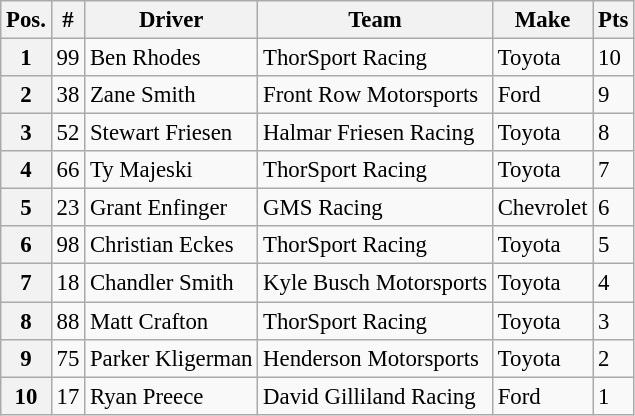<table class="wikitable" style="font-size:95%">
<tr>
<th>Pos.</th>
<th>#</th>
<th>Driver</th>
<th>Team</th>
<th>Make</th>
<th>Pts</th>
</tr>
<tr>
<th>1</th>
<td>99</td>
<td>Ben Rhodes</td>
<td>ThorSport Racing</td>
<td>Toyota</td>
<td>10</td>
</tr>
<tr>
<th>2</th>
<td>38</td>
<td>Zane Smith</td>
<td>Front Row Motorsports</td>
<td>Ford</td>
<td>9</td>
</tr>
<tr>
<th>3</th>
<td>52</td>
<td>Stewart Friesen</td>
<td>Halmar Friesen Racing</td>
<td>Toyota</td>
<td>8</td>
</tr>
<tr>
<th>4</th>
<td>66</td>
<td>Ty Majeski</td>
<td>ThorSport Racing</td>
<td>Toyota</td>
<td>7</td>
</tr>
<tr>
<th>5</th>
<td>23</td>
<td>Grant Enfinger</td>
<td>GMS Racing</td>
<td>Chevrolet</td>
<td>6</td>
</tr>
<tr>
<th>6</th>
<td>98</td>
<td>Christian Eckes</td>
<td>ThorSport Racing</td>
<td>Toyota</td>
<td>5</td>
</tr>
<tr>
<th>7</th>
<td>18</td>
<td>Chandler Smith</td>
<td>Kyle Busch Motorsports</td>
<td>Toyota</td>
<td>4</td>
</tr>
<tr>
<th>8</th>
<td>88</td>
<td>Matt Crafton</td>
<td>ThorSport Racing</td>
<td>Toyota</td>
<td>3</td>
</tr>
<tr>
<th>9</th>
<td>75</td>
<td>Parker Kligerman</td>
<td>Henderson Motorsports</td>
<td>Toyota</td>
<td>2</td>
</tr>
<tr>
<th>10</th>
<td>17</td>
<td>Ryan Preece</td>
<td>David Gilliland Racing</td>
<td>Ford</td>
<td>1</td>
</tr>
</table>
